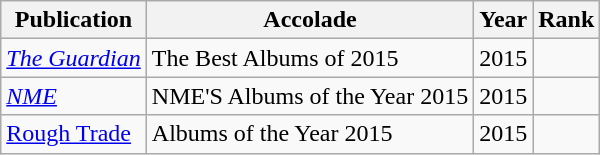<table class="sortable wikitable">
<tr>
<th>Publication</th>
<th>Accolade</th>
<th>Year</th>
<th>Rank</th>
</tr>
<tr>
<td><em><a href='#'>The Guardian</a></em></td>
<td>The Best Albums of 2015</td>
<td>2015</td>
<td></td>
</tr>
<tr>
<td><em><a href='#'>NME</a></em></td>
<td>NME'S Albums of the Year 2015</td>
<td>2015</td>
<td></td>
</tr>
<tr>
<td><a href='#'>Rough Trade</a></td>
<td>Albums of the Year 2015</td>
<td>2015</td>
<td></td>
</tr>
</table>
